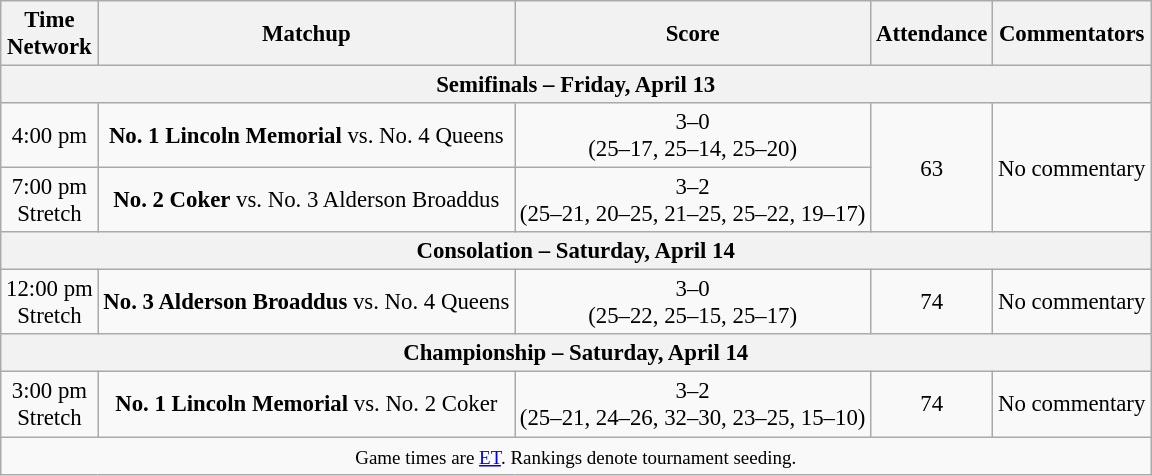<table class="wikitable" style="font-size: 95%;text-align:center">
<tr>
<th>Time<br>Network</th>
<th>Matchup</th>
<th>Score</th>
<th>Attendance</th>
<th>Commentators</th>
</tr>
<tr>
<th colspan=5>Semifinals – Friday, April 13</th>
</tr>
<tr>
<td>4:00 pm<br></td>
<td><strong>No. 1 Lincoln Memorial</strong> vs. No. 4 Queens</td>
<td>3–0<br>(25–17, 25–14, 25–20)</td>
<td rowspan=2>63</td>
<td rowspan=2>No commentary</td>
</tr>
<tr>
<td>7:00 pm<br>Stretch</td>
<td><strong>No. 2 Coker</strong> vs. No. 3 Alderson Broaddus</td>
<td>3–2<br>(25–21, 20–25, 21–25, 25–22, 19–17)</td>
</tr>
<tr>
<th colspan=5>Consolation – Saturday, April 14</th>
</tr>
<tr>
<td>12:00 pm<br>Stretch</td>
<td><strong>No. 3 Alderson Broaddus</strong> vs. No. 4 Queens</td>
<td>3–0<br>(25–22, 25–15, 25–17)</td>
<td>74</td>
<td>No commentary</td>
</tr>
<tr>
<th colspan=5>Championship – Saturday, April 14</th>
</tr>
<tr>
<td>3:00 pm<br>Stretch</td>
<td><strong>No. 1 Lincoln Memorial</strong> vs. No. 2 Coker</td>
<td>3–2<br>(25–21, 24–26, 32–30, 23–25, 15–10)</td>
<td>74</td>
<td>No commentary</td>
</tr>
<tr>
<td colspan=5><small>Game times are <a href='#'>ET</a>. Rankings denote tournament seeding.</small></td>
</tr>
</table>
